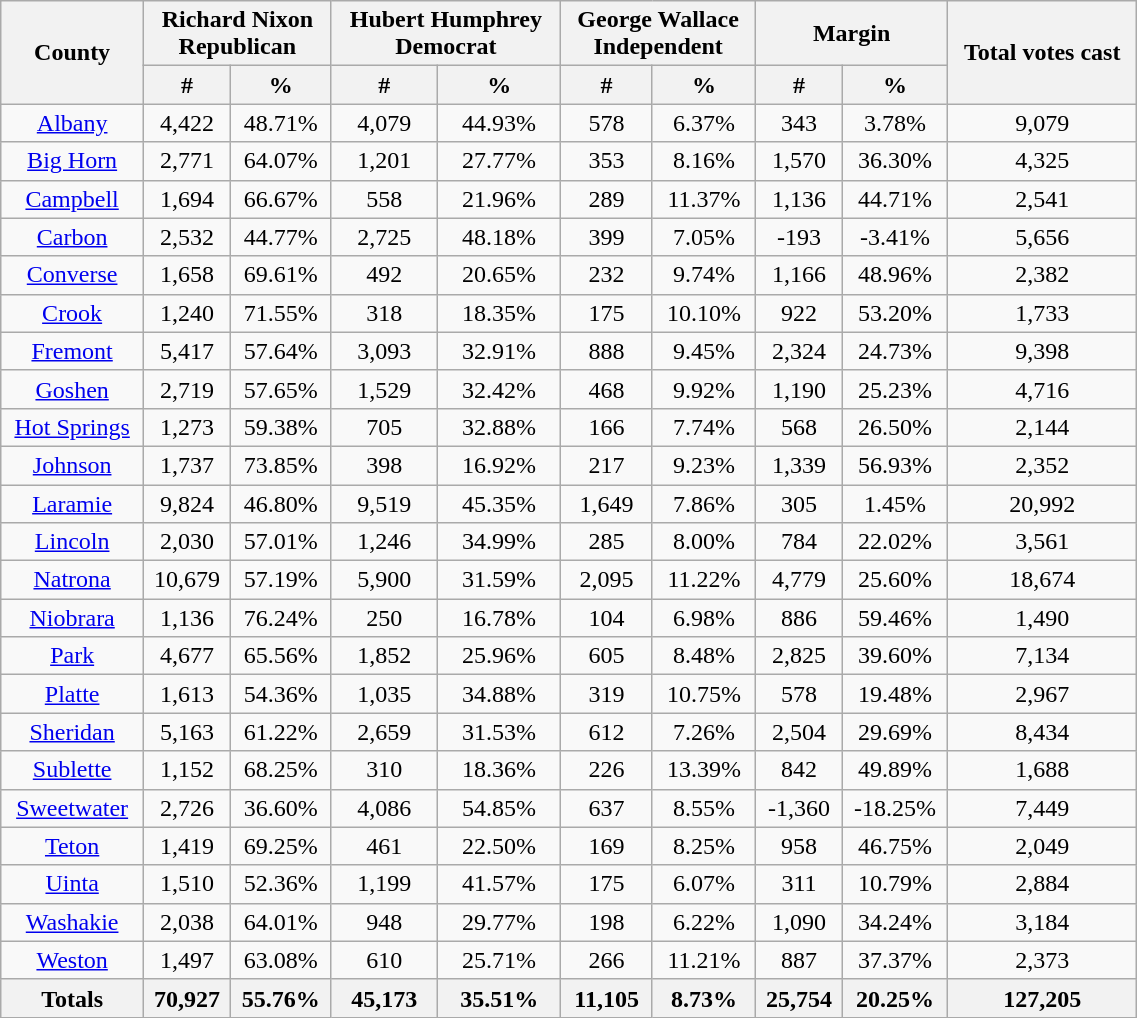<table width="60%" class="wikitable sortable" style="text-align:center">
<tr>
<th style="text-align:center;" rowspan="2">County</th>
<th style="text-align:center;" colspan="2">Richard Nixon<br>Republican</th>
<th style="text-align:center;" colspan="2">Hubert Humphrey<br>Democrat</th>
<th style="text-align:center;" colspan="2">George Wallace<br>Independent</th>
<th style="text-align:center;" colspan="2">Margin</th>
<th style="text-align:center;" rowspan="2">Total votes cast</th>
</tr>
<tr>
<th style="text-align:center;" data-sort-type="number">#</th>
<th style="text-align:center;" data-sort-type="number">%</th>
<th style="text-align:center;" data-sort-type="number">#</th>
<th style="text-align:center;" data-sort-type="number">%</th>
<th style="text-align:center;" data-sort-type="number">#</th>
<th style="text-align:center;" data-sort-type="number">%</th>
<th style="text-align:center;" data-sort-type="number">#</th>
<th style="text-align:center;" data-sort-type="number">%</th>
</tr>
<tr style="text-align:center;">
<td><a href='#'>Albany</a></td>
<td>4,422</td>
<td>48.71%</td>
<td>4,079</td>
<td>44.93%</td>
<td>578</td>
<td>6.37%</td>
<td>343</td>
<td>3.78%</td>
<td>9,079</td>
</tr>
<tr style="text-align:center;">
<td><a href='#'>Big Horn</a></td>
<td>2,771</td>
<td>64.07%</td>
<td>1,201</td>
<td>27.77%</td>
<td>353</td>
<td>8.16%</td>
<td>1,570</td>
<td>36.30%</td>
<td>4,325</td>
</tr>
<tr style="text-align:center;">
<td><a href='#'>Campbell</a></td>
<td>1,694</td>
<td>66.67%</td>
<td>558</td>
<td>21.96%</td>
<td>289</td>
<td>11.37%</td>
<td>1,136</td>
<td>44.71%</td>
<td>2,541</td>
</tr>
<tr style="text-align:center;">
<td><a href='#'>Carbon</a></td>
<td>2,532</td>
<td>44.77%</td>
<td>2,725</td>
<td>48.18%</td>
<td>399</td>
<td>7.05%</td>
<td>-193</td>
<td>-3.41%</td>
<td>5,656</td>
</tr>
<tr style="text-align:center;">
<td><a href='#'>Converse</a></td>
<td>1,658</td>
<td>69.61%</td>
<td>492</td>
<td>20.65%</td>
<td>232</td>
<td>9.74%</td>
<td>1,166</td>
<td>48.96%</td>
<td>2,382</td>
</tr>
<tr style="text-align:center;">
<td><a href='#'>Crook</a></td>
<td>1,240</td>
<td>71.55%</td>
<td>318</td>
<td>18.35%</td>
<td>175</td>
<td>10.10%</td>
<td>922</td>
<td>53.20%</td>
<td>1,733</td>
</tr>
<tr style="text-align:center;">
<td><a href='#'>Fremont</a></td>
<td>5,417</td>
<td>57.64%</td>
<td>3,093</td>
<td>32.91%</td>
<td>888</td>
<td>9.45%</td>
<td>2,324</td>
<td>24.73%</td>
<td>9,398</td>
</tr>
<tr style="text-align:center;">
<td><a href='#'>Goshen</a></td>
<td>2,719</td>
<td>57.65%</td>
<td>1,529</td>
<td>32.42%</td>
<td>468</td>
<td>9.92%</td>
<td>1,190</td>
<td>25.23%</td>
<td>4,716</td>
</tr>
<tr style="text-align:center;">
<td><a href='#'>Hot Springs</a></td>
<td>1,273</td>
<td>59.38%</td>
<td>705</td>
<td>32.88%</td>
<td>166</td>
<td>7.74%</td>
<td>568</td>
<td>26.50%</td>
<td>2,144</td>
</tr>
<tr style="text-align:center;">
<td><a href='#'>Johnson</a></td>
<td>1,737</td>
<td>73.85%</td>
<td>398</td>
<td>16.92%</td>
<td>217</td>
<td>9.23%</td>
<td>1,339</td>
<td>56.93%</td>
<td>2,352</td>
</tr>
<tr style="text-align:center;">
<td><a href='#'>Laramie</a></td>
<td>9,824</td>
<td>46.80%</td>
<td>9,519</td>
<td>45.35%</td>
<td>1,649</td>
<td>7.86%</td>
<td>305</td>
<td>1.45%</td>
<td>20,992</td>
</tr>
<tr style="text-align:center;">
<td><a href='#'>Lincoln</a></td>
<td>2,030</td>
<td>57.01%</td>
<td>1,246</td>
<td>34.99%</td>
<td>285</td>
<td>8.00%</td>
<td>784</td>
<td>22.02%</td>
<td>3,561</td>
</tr>
<tr style="text-align:center;">
<td><a href='#'>Natrona</a></td>
<td>10,679</td>
<td>57.19%</td>
<td>5,900</td>
<td>31.59%</td>
<td>2,095</td>
<td>11.22%</td>
<td>4,779</td>
<td>25.60%</td>
<td>18,674</td>
</tr>
<tr style="text-align:center;">
<td><a href='#'>Niobrara</a></td>
<td>1,136</td>
<td>76.24%</td>
<td>250</td>
<td>16.78%</td>
<td>104</td>
<td>6.98%</td>
<td>886</td>
<td>59.46%</td>
<td>1,490</td>
</tr>
<tr style="text-align:center;">
<td><a href='#'>Park</a></td>
<td>4,677</td>
<td>65.56%</td>
<td>1,852</td>
<td>25.96%</td>
<td>605</td>
<td>8.48%</td>
<td>2,825</td>
<td>39.60%</td>
<td>7,134</td>
</tr>
<tr style="text-align:center;">
<td><a href='#'>Platte</a></td>
<td>1,613</td>
<td>54.36%</td>
<td>1,035</td>
<td>34.88%</td>
<td>319</td>
<td>10.75%</td>
<td>578</td>
<td>19.48%</td>
<td>2,967</td>
</tr>
<tr style="text-align:center;">
<td><a href='#'>Sheridan</a></td>
<td>5,163</td>
<td>61.22%</td>
<td>2,659</td>
<td>31.53%</td>
<td>612</td>
<td>7.26%</td>
<td>2,504</td>
<td>29.69%</td>
<td>8,434</td>
</tr>
<tr style="text-align:center;">
<td><a href='#'>Sublette</a></td>
<td>1,152</td>
<td>68.25%</td>
<td>310</td>
<td>18.36%</td>
<td>226</td>
<td>13.39%</td>
<td>842</td>
<td>49.89%</td>
<td>1,688</td>
</tr>
<tr style="text-align:center;">
<td><a href='#'>Sweetwater</a></td>
<td>2,726</td>
<td>36.60%</td>
<td>4,086</td>
<td>54.85%</td>
<td>637</td>
<td>8.55%</td>
<td>-1,360</td>
<td>-18.25%</td>
<td>7,449</td>
</tr>
<tr style="text-align:center;">
<td><a href='#'>Teton</a></td>
<td>1,419</td>
<td>69.25%</td>
<td>461</td>
<td>22.50%</td>
<td>169</td>
<td>8.25%</td>
<td>958</td>
<td>46.75%</td>
<td>2,049</td>
</tr>
<tr style="text-align:center;">
<td><a href='#'>Uinta</a></td>
<td>1,510</td>
<td>52.36%</td>
<td>1,199</td>
<td>41.57%</td>
<td>175</td>
<td>6.07%</td>
<td>311</td>
<td>10.79%</td>
<td>2,884</td>
</tr>
<tr style="text-align:center;">
<td><a href='#'>Washakie</a></td>
<td>2,038</td>
<td>64.01%</td>
<td>948</td>
<td>29.77%</td>
<td>198</td>
<td>6.22%</td>
<td>1,090</td>
<td>34.24%</td>
<td>3,184</td>
</tr>
<tr style="text-align:center;">
<td><a href='#'>Weston</a></td>
<td>1,497</td>
<td>63.08%</td>
<td>610</td>
<td>25.71%</td>
<td>266</td>
<td>11.21%</td>
<td>887</td>
<td>37.37%</td>
<td>2,373</td>
</tr>
<tr style="text-align:center;">
<th>Totals</th>
<th>70,927</th>
<th>55.76%</th>
<th>45,173</th>
<th>35.51%</th>
<th>11,105</th>
<th>8.73%</th>
<th>25,754</th>
<th>20.25%</th>
<th>127,205</th>
</tr>
</table>
